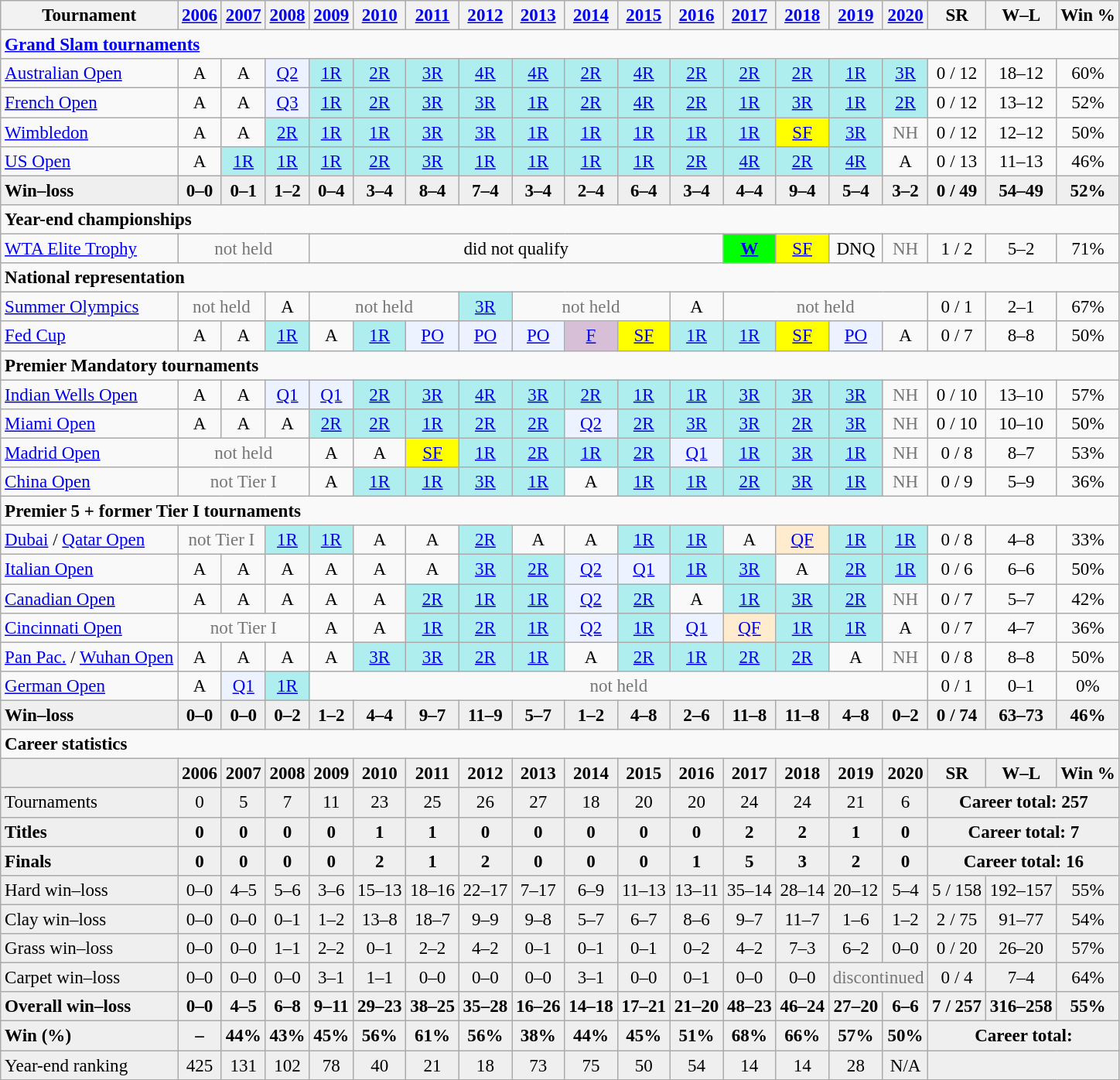<table class="wikitable nowrap" style=text-align:center;font-size:96%>
<tr>
<th>Tournament</th>
<th><a href='#'>2006</a></th>
<th><a href='#'>2007</a></th>
<th><a href='#'>2008</a></th>
<th><a href='#'>2009</a></th>
<th><a href='#'>2010</a></th>
<th><a href='#'>2011</a></th>
<th><a href='#'>2012</a></th>
<th><a href='#'>2013</a></th>
<th><a href='#'>2014</a></th>
<th><a href='#'>2015</a></th>
<th><a href='#'>2016</a></th>
<th><a href='#'>2017</a></th>
<th><a href='#'>2018</a></th>
<th><a href='#'>2019</a></th>
<th><a href='#'>2020</a></th>
<th>SR</th>
<th>W–L</th>
<th>Win %</th>
</tr>
<tr>
<td colspan="19" align="left"><strong><a href='#'>Grand Slam tournaments</a></strong></td>
</tr>
<tr>
<td align=left><a href='#'>Australian Open</a></td>
<td>A</td>
<td>A</td>
<td bgcolor=ecf2ff><a href='#'>Q2</a></td>
<td bgcolor=afeeee><a href='#'>1R</a></td>
<td bgcolor=afeeee><a href='#'>2R</a></td>
<td bgcolor=afeeee><a href='#'>3R</a></td>
<td bgcolor=afeeee><a href='#'>4R</a></td>
<td bgcolor=afeeee><a href='#'>4R</a></td>
<td bgcolor=afeeee><a href='#'>2R</a></td>
<td bgcolor=afeeee><a href='#'>4R</a></td>
<td bgcolor=afeeee><a href='#'>2R</a></td>
<td bgcolor=afeeee><a href='#'>2R</a></td>
<td bgcolor=afeeee><a href='#'>2R</a></td>
<td bgcolor=afeeee><a href='#'>1R</a></td>
<td bgcolor=afeeee><a href='#'>3R</a></td>
<td>0 / 12</td>
<td>18–12</td>
<td>60%</td>
</tr>
<tr>
<td align=left><a href='#'>French Open</a></td>
<td>A</td>
<td>A</td>
<td bgcolor=ecf2ff><a href='#'>Q3</a></td>
<td bgcolor=afeeee><a href='#'>1R</a></td>
<td bgcolor=afeeee><a href='#'>2R</a></td>
<td bgcolor=afeeee><a href='#'>3R</a></td>
<td bgcolor=afeeee><a href='#'>3R</a></td>
<td bgcolor=afeeee><a href='#'>1R</a></td>
<td bgcolor=afeeee><a href='#'>2R</a></td>
<td bgcolor=afeeee><a href='#'>4R</a></td>
<td bgcolor=afeeee><a href='#'>2R</a></td>
<td bgcolor=afeeee><a href='#'>1R</a></td>
<td bgcolor=afeeee><a href='#'>3R</a></td>
<td bgcolor=afeeee><a href='#'>1R</a></td>
<td bgcolor=afeeee><a href='#'>2R</a></td>
<td>0 / 12</td>
<td>13–12</td>
<td>52%</td>
</tr>
<tr>
<td align=left><a href='#'>Wimbledon</a></td>
<td>A</td>
<td>A</td>
<td bgcolor=afeeee><a href='#'>2R</a></td>
<td bgcolor=afeeee><a href='#'>1R</a></td>
<td bgcolor=afeeee><a href='#'>1R</a></td>
<td bgcolor=afeeee><a href='#'>3R</a></td>
<td bgcolor=afeeee><a href='#'>3R</a></td>
<td bgcolor=afeeee><a href='#'>1R</a></td>
<td bgcolor=afeeee><a href='#'>1R</a></td>
<td bgcolor=afeeee><a href='#'>1R</a></td>
<td bgcolor=afeeee><a href='#'>1R</a></td>
<td bgcolor=afeeee><a href='#'>1R</a></td>
<td bgcolor=yellow><a href='#'>SF</a></td>
<td bgcolor=afeeee><a href='#'>3R</a></td>
<td style="color:#767676">NH</td>
<td>0 / 12</td>
<td>12–12</td>
<td>50%</td>
</tr>
<tr>
<td align=left><a href='#'>US Open</a></td>
<td>A</td>
<td bgcolor=afeeee><a href='#'>1R</a></td>
<td bgcolor=afeeee><a href='#'>1R</a></td>
<td bgcolor=afeeee><a href='#'>1R</a></td>
<td bgcolor=afeeee><a href='#'>2R</a></td>
<td bgcolor=afeeee><a href='#'>3R</a></td>
<td bgcolor=afeeee><a href='#'>1R</a></td>
<td bgcolor=afeeee><a href='#'>1R</a></td>
<td bgcolor=afeeee><a href='#'>1R</a></td>
<td bgcolor=afeeee><a href='#'>1R</a></td>
<td bgcolor=afeeee><a href='#'>2R</a></td>
<td bgcolor=afeeee><a href='#'>4R</a></td>
<td bgcolor=afeeee><a href='#'>2R</a></td>
<td bgcolor=afeeee><a href='#'>4R</a></td>
<td>A</td>
<td>0 / 13</td>
<td>11–13</td>
<td>46%</td>
</tr>
<tr style="font-weight:bold; background:#efefef;">
<td style=text-align:left>Win–loss</td>
<td>0–0</td>
<td>0–1</td>
<td>1–2</td>
<td>0–4</td>
<td>3–4</td>
<td>8–4</td>
<td>7–4</td>
<td>3–4</td>
<td>2–4</td>
<td>6–4</td>
<td>3–4</td>
<td>4–4</td>
<td>9–4</td>
<td>5–4</td>
<td>3–2</td>
<td>0 / 49</td>
<td>54–49</td>
<td>52%</td>
</tr>
<tr>
<td colspan="19" align="left"><strong>Year-end championships</strong></td>
</tr>
<tr>
<td align="left"><a href='#'>WTA Elite Trophy</a></td>
<td colspan="3" style="color:#767676">not held</td>
<td colspan="8">did not qualify</td>
<td bgcolor="lime"><a href='#'><strong>W</strong></a></td>
<td bgcolor="yellow"><a href='#'>SF</a></td>
<td>DNQ</td>
<td style="color:#767676">NH</td>
<td>1 / 2</td>
<td>5–2</td>
<td>71%</td>
</tr>
<tr>
<td colspan="19" align="left"><strong>National representation</strong></td>
</tr>
<tr>
<td align="left"><a href='#'>Summer Olympics</a></td>
<td colspan="2" style="color:#767676">not held</td>
<td>A</td>
<td colspan="3" style="color:#767676">not held</td>
<td bgcolor="afeeee"><a href='#'>3R</a></td>
<td colspan="3" style="color:#767676">not held</td>
<td>A</td>
<td colspan="4" style="color:#767676">not held</td>
<td>0 / 1</td>
<td>2–1</td>
<td>67%</td>
</tr>
<tr>
<td align="left"><a href='#'>Fed Cup</a></td>
<td>A</td>
<td>A</td>
<td bgcolor="afeeee"><a href='#'>1R</a></td>
<td>A</td>
<td bgcolor="afeeee"><a href='#'>1R</a></td>
<td bgcolor="ecf2ff"><a href='#'>PO</a></td>
<td bgcolor="ecf2ff"><a href='#'>PO</a></td>
<td bgcolor="ecf2ff"><a href='#'>PO</a></td>
<td bgcolor="thistle"><a href='#'>F</a></td>
<td bgcolor="yellow"><a href='#'>SF</a></td>
<td bgcolor="afeeee"><a href='#'>1R</a></td>
<td bgcolor="afeeee"><a href='#'>1R</a></td>
<td bgcolor="yellow"><a href='#'>SF</a></td>
<td bgcolor="ecf2ff"><a href='#'>PO</a></td>
<td>A</td>
<td>0 / 7</td>
<td>8–8</td>
<td>50%</td>
</tr>
<tr>
<td colspan="19" align="left"><strong>Premier Mandatory tournaments</strong></td>
</tr>
<tr>
<td align="left"><a href='#'>Indian Wells Open</a></td>
<td>A</td>
<td>A</td>
<td bgcolor="ecf2ff"><a href='#'>Q1</a></td>
<td bgcolor="ecf2ff"><a href='#'>Q1</a></td>
<td bgcolor="afeeee"><a href='#'>2R</a></td>
<td bgcolor="afeeee"><a href='#'>3R</a></td>
<td bgcolor="afeeee"><a href='#'>4R</a></td>
<td bgcolor="afeeee"><a href='#'>3R</a></td>
<td bgcolor="afeeee"><a href='#'>2R</a></td>
<td bgcolor="afeeee"><a href='#'>1R</a></td>
<td bgcolor="afeeee"><a href='#'>1R</a></td>
<td bgcolor="afeeee"><a href='#'>3R</a></td>
<td bgcolor="afeeee"><a href='#'>3R</a></td>
<td bgcolor="afeeee"><a href='#'>3R</a></td>
<td style="color:#767676">NH</td>
<td>0 / 10</td>
<td>13–10</td>
<td>57%</td>
</tr>
<tr>
<td align="left"><a href='#'>Miami Open</a></td>
<td>A</td>
<td>A</td>
<td>A</td>
<td bgcolor="afeeee"><a href='#'>2R</a></td>
<td bgcolor="afeeee"><a href='#'>2R</a></td>
<td bgcolor="afeeee"><a href='#'>1R</a></td>
<td bgcolor="afeeee"><a href='#'>2R</a></td>
<td bgcolor="afeeee"><a href='#'>2R</a></td>
<td bgcolor="ecf2ff"><a href='#'>Q2</a></td>
<td bgcolor="afeeee"><a href='#'>2R</a></td>
<td bgcolor="afeeee"><a href='#'>3R</a></td>
<td bgcolor="afeeee"><a href='#'>3R</a></td>
<td bgcolor="afeeee"><a href='#'>2R</a></td>
<td bgcolor="afeeee"><a href='#'>3R</a></td>
<td style="color:#767676">NH</td>
<td>0 / 10</td>
<td>10–10</td>
<td>50%</td>
</tr>
<tr>
<td align="left"><a href='#'>Madrid Open</a></td>
<td colspan="3" style="color:#767676">not held</td>
<td>A</td>
<td>A</td>
<td bgcolor="yellow"><a href='#'>SF</a></td>
<td bgcolor="afeeee"><a href='#'>1R</a></td>
<td bgcolor="afeeee"><a href='#'>2R</a></td>
<td bgcolor="afeeee"><a href='#'>1R</a></td>
<td bgcolor="afeeee"><a href='#'>2R</a></td>
<td bgcolor="ecf2ff"><a href='#'>Q1</a></td>
<td bgcolor="afeeee"><a href='#'>1R</a></td>
<td bgcolor="afeeee"><a href='#'>3R</a></td>
<td bgcolor="afeeee"><a href='#'>1R</a></td>
<td style="color:#767676;">NH</td>
<td>0 / 8</td>
<td>8–7</td>
<td>53%</td>
</tr>
<tr>
<td align="left"><a href='#'>China Open</a></td>
<td colspan="3" style="color:#767676">not Tier I</td>
<td>A</td>
<td bgcolor="afeeee"><a href='#'>1R</a></td>
<td bgcolor="afeeee"><a href='#'>1R</a></td>
<td bgcolor="afeeee"><a href='#'>3R</a></td>
<td bgcolor="afeeee"><a href='#'>1R</a></td>
<td>A</td>
<td bgcolor="afeeee"><a href='#'>1R</a></td>
<td bgcolor="afeeee"><a href='#'>1R</a></td>
<td bgcolor="afeeee"><a href='#'>2R</a></td>
<td bgcolor="afeeee"><a href='#'>3R</a></td>
<td bgcolor="afeeee"><a href='#'>1R</a></td>
<td style="color:#767676">NH</td>
<td>0 / 9</td>
<td>5–9</td>
<td>36%</td>
</tr>
<tr>
<td colspan="19" align="left"><strong>Premier 5 + former Tier I tournaments</strong></td>
</tr>
<tr>
<td align="left"><a href='#'>Dubai</a> / <a href='#'>Qatar Open</a></td>
<td colspan="2" style="color:#767676">not Tier I</td>
<td bgcolor="afeeee"><a href='#'>1R</a></td>
<td bgcolor="afeeee"><a href='#'>1R</a></td>
<td>A</td>
<td>A</td>
<td bgcolor="afeeee"><a href='#'>2R</a></td>
<td>A</td>
<td>A</td>
<td bgcolor="afeeee"><a href='#'>1R</a></td>
<td bgcolor="afeeee"><a href='#'>1R</a></td>
<td>A</td>
<td bgcolor="ffebcd"><a href='#'>QF</a></td>
<td bgcolor="afeeee"><a href='#'>1R</a></td>
<td bgcolor="afeeee"><a href='#'>1R</a></td>
<td>0 / 8</td>
<td>4–8</td>
<td>33%</td>
</tr>
<tr>
<td align="left"><a href='#'>Italian Open</a></td>
<td>A</td>
<td>A</td>
<td>A</td>
<td>A</td>
<td>A</td>
<td>A</td>
<td bgcolor="afeeee"><a href='#'>3R</a></td>
<td bgcolor="afeeee"><a href='#'>2R</a></td>
<td bgcolor="ecf2ff"><a href='#'>Q2</a></td>
<td bgcolor="ecf2ff"><a href='#'>Q1</a></td>
<td bgcolor="afeeee"><a href='#'>1R</a></td>
<td bgcolor="afeeee"><a href='#'>3R</a></td>
<td>A</td>
<td bgcolor="afeeee"><a href='#'>2R</a></td>
<td bgcolor="afeeee"><a href='#'>1R</a></td>
<td>0 / 6</td>
<td>6–6</td>
<td>50%</td>
</tr>
<tr>
<td align="left"><a href='#'>Canadian Open</a></td>
<td>A</td>
<td>A</td>
<td>A</td>
<td>A</td>
<td>A</td>
<td bgcolor="afeeee"><a href='#'>2R</a></td>
<td bgcolor="afeeee"><a href='#'>1R</a></td>
<td bgcolor="afeeee"><a href='#'>1R</a></td>
<td bgcolor="ecf2ff"><a href='#'>Q2</a></td>
<td bgcolor="afeeee"><a href='#'>2R</a></td>
<td>A</td>
<td bgcolor="afeeee"><a href='#'>1R</a></td>
<td bgcolor="afeeee"><a href='#'>3R</a></td>
<td bgcolor="afeeee"><a href='#'>2R</a></td>
<td style="color:#767676">NH</td>
<td>0 / 7</td>
<td>5–7</td>
<td>42%</td>
</tr>
<tr>
<td align="left"><a href='#'>Cincinnati Open</a></td>
<td colspan="3" style="color:#767676">not Tier I</td>
<td>A</td>
<td>A</td>
<td bgcolor="afeeee"><a href='#'>1R</a></td>
<td bgcolor="afeeee"><a href='#'>2R</a></td>
<td bgcolor="afeeee"><a href='#'>1R</a></td>
<td bgcolor="ecf2ff"><a href='#'>Q2</a></td>
<td bgcolor="afeeee"><a href='#'>1R</a></td>
<td bgcolor="ecf2ff"><a href='#'>Q1</a></td>
<td bgcolor="ffebcd"><a href='#'>QF</a></td>
<td bgcolor="afeeee"><a href='#'>1R</a></td>
<td bgcolor="afeeee"><a href='#'>1R</a></td>
<td>A</td>
<td>0 / 7</td>
<td>4–7</td>
<td>36%</td>
</tr>
<tr>
<td align="left"><a href='#'>Pan Pac.</a> / <a href='#'>Wuhan Open</a></td>
<td>A</td>
<td>A</td>
<td>A</td>
<td>A</td>
<td bgcolor="afeeee"><a href='#'>3R</a></td>
<td bgcolor="afeeee"><a href='#'>3R</a></td>
<td bgcolor="afeeee"><a href='#'>2R</a></td>
<td bgcolor="afeeee"><a href='#'>1R</a></td>
<td>A</td>
<td bgcolor="afeeee"><a href='#'>2R</a></td>
<td bgcolor="afeeee"><a href='#'>1R</a></td>
<td bgcolor="afeeee"><a href='#'>2R</a></td>
<td bgcolor="afeeee"><a href='#'>2R</a></td>
<td>A</td>
<td style="color:#767676">NH</td>
<td>0 / 8</td>
<td>8–8</td>
<td>50%</td>
</tr>
<tr>
<td align="left"><a href='#'>German Open</a></td>
<td>A</td>
<td bgcolor="ecf2ff"><a href='#'>Q1</a></td>
<td bgcolor="afeeee"><a href='#'>1R</a></td>
<td colspan="12" style="color:#767676">not held</td>
<td>0 / 1</td>
<td>0–1</td>
<td>0%</td>
</tr>
<tr style="font-weight:bold; background:#efefef;">
<td style=text-align:left>Win–loss</td>
<td>0–0</td>
<td>0–0</td>
<td>0–2</td>
<td>1–2</td>
<td>4–4</td>
<td>9–7</td>
<td>11–9</td>
<td>5–7</td>
<td>1–2</td>
<td>4–8</td>
<td>2–6</td>
<td>11–8</td>
<td>11–8</td>
<td>4–8</td>
<td>0–2</td>
<td>0 / 74</td>
<td>63–73</td>
<td>46%</td>
</tr>
<tr>
<td colspan="19" align="left"><strong>Career statistics</strong></td>
</tr>
<tr style="font-weight:bold; background:#efefef;">
<td></td>
<td>2006</td>
<td>2007</td>
<td>2008</td>
<td>2009</td>
<td>2010</td>
<td>2011</td>
<td>2012</td>
<td>2013</td>
<td>2014</td>
<td>2015</td>
<td>2016</td>
<td>2017</td>
<td>2018</td>
<td>2019</td>
<td>2020</td>
<td>SR</td>
<td>W–L</td>
<td>Win %</td>
</tr>
<tr bgcolor="efefef">
<td align="left">Tournaments</td>
<td>0</td>
<td>5</td>
<td>7</td>
<td>11</td>
<td>23</td>
<td>25</td>
<td>26</td>
<td>27</td>
<td>18</td>
<td>20</td>
<td>20</td>
<td>24</td>
<td>24</td>
<td>21</td>
<td>6</td>
<td colspan="3"><strong>Career total:</strong> <strong>257</strong></td>
</tr>
<tr style="font-weight:bold; background:#efefef;">
<td style=text-align:left>Titles</td>
<td>0</td>
<td>0</td>
<td>0</td>
<td>0</td>
<td>1</td>
<td>1</td>
<td>0</td>
<td>0</td>
<td>0</td>
<td>0</td>
<td>0</td>
<td>2</td>
<td>2</td>
<td>1</td>
<td>0</td>
<td colspan=3>Career total: 7</td>
</tr>
<tr style="font-weight:bold; background:#efefef;">
<td style=text-align:left>Finals</td>
<td>0</td>
<td>0</td>
<td>0</td>
<td>0</td>
<td>2</td>
<td>1</td>
<td>2</td>
<td>0</td>
<td>0</td>
<td>0</td>
<td>1</td>
<td>5</td>
<td>3</td>
<td>2</td>
<td>0</td>
<td colspan=3>Career total: 16</td>
</tr>
<tr bgcolor=efefef>
<td align=left>Hard win–loss</td>
<td>0–0</td>
<td>4–5</td>
<td>5–6</td>
<td>3–6</td>
<td>15–13</td>
<td>18–16</td>
<td>22–17</td>
<td>7–17</td>
<td>6–9</td>
<td>11–13</td>
<td>13–11</td>
<td>35–14</td>
<td>28–14</td>
<td>20–12</td>
<td>5–4</td>
<td>5 / 158</td>
<td>192–157</td>
<td>55%</td>
</tr>
<tr bgcolor=efefef>
<td align=left>Clay win–loss</td>
<td>0–0</td>
<td>0–0</td>
<td>0–1</td>
<td>1–2</td>
<td>13–8</td>
<td>18–7</td>
<td>9–9</td>
<td>9–8</td>
<td>5–7</td>
<td>6–7</td>
<td>8–6</td>
<td>9–7</td>
<td>11–7</td>
<td>1–6</td>
<td>1–2</td>
<td>2 / 75</td>
<td>91–77</td>
<td>54%</td>
</tr>
<tr bgcolor=efefef>
<td align=left>Grass win–loss</td>
<td>0–0</td>
<td>0–0</td>
<td>1–1</td>
<td>2–2</td>
<td>0–1</td>
<td>2–2</td>
<td>4–2</td>
<td>0–1</td>
<td>0–1</td>
<td>0–1</td>
<td>0–2</td>
<td>4–2</td>
<td>7–3</td>
<td>6–2</td>
<td>0–0</td>
<td>0 / 20</td>
<td>26–20</td>
<td>57%</td>
</tr>
<tr bgcolor=efefef>
<td align=left>Carpet win–loss</td>
<td>0–0</td>
<td>0–0</td>
<td>0–0</td>
<td>3–1</td>
<td>1–1</td>
<td>0–0</td>
<td>0–0</td>
<td>0–0</td>
<td>3–1</td>
<td>0–0</td>
<td>0–1</td>
<td>0–0</td>
<td>0–0</td>
<td style="color:#767676" colspan="2">discontinued</td>
<td>0 / 4</td>
<td>7–4</td>
<td>64%</td>
</tr>
<tr style="font-weight:bold; background:#efefef;">
<td style=text-align:left>Overall win–loss</td>
<td>0–0</td>
<td>4–5</td>
<td>6–8</td>
<td>9–11</td>
<td>29–23</td>
<td>38–25</td>
<td>35–28</td>
<td>16–26</td>
<td>14–18</td>
<td>17–21</td>
<td>21–20</td>
<td>48–23</td>
<td>46–24</td>
<td>27–20</td>
<td>6–6</td>
<td>7 / 257</td>
<td>316–258</td>
<td>55%</td>
</tr>
<tr style="font-weight:bold; background:#efefef;">
<td style=text-align:left>Win (%)</td>
<td>–</td>
<td>44%</td>
<td>43%</td>
<td>45%</td>
<td>56%</td>
<td>61%</td>
<td>56%</td>
<td>38%</td>
<td>44%</td>
<td>45%</td>
<td>51%</td>
<td>68%</td>
<td>66%</td>
<td>57%</td>
<td>50%</td>
<td colspan=3>Career total: </td>
</tr>
<tr bgcolor=efefef>
<td align=left>Year-end ranking</td>
<td>425</td>
<td>131</td>
<td>102</td>
<td>78</td>
<td>40</td>
<td>21</td>
<td>18</td>
<td>73</td>
<td>75</td>
<td>50</td>
<td>54</td>
<td>14</td>
<td>14</td>
<td>28</td>
<td>N/A</td>
<td colspan=3></td>
</tr>
</table>
